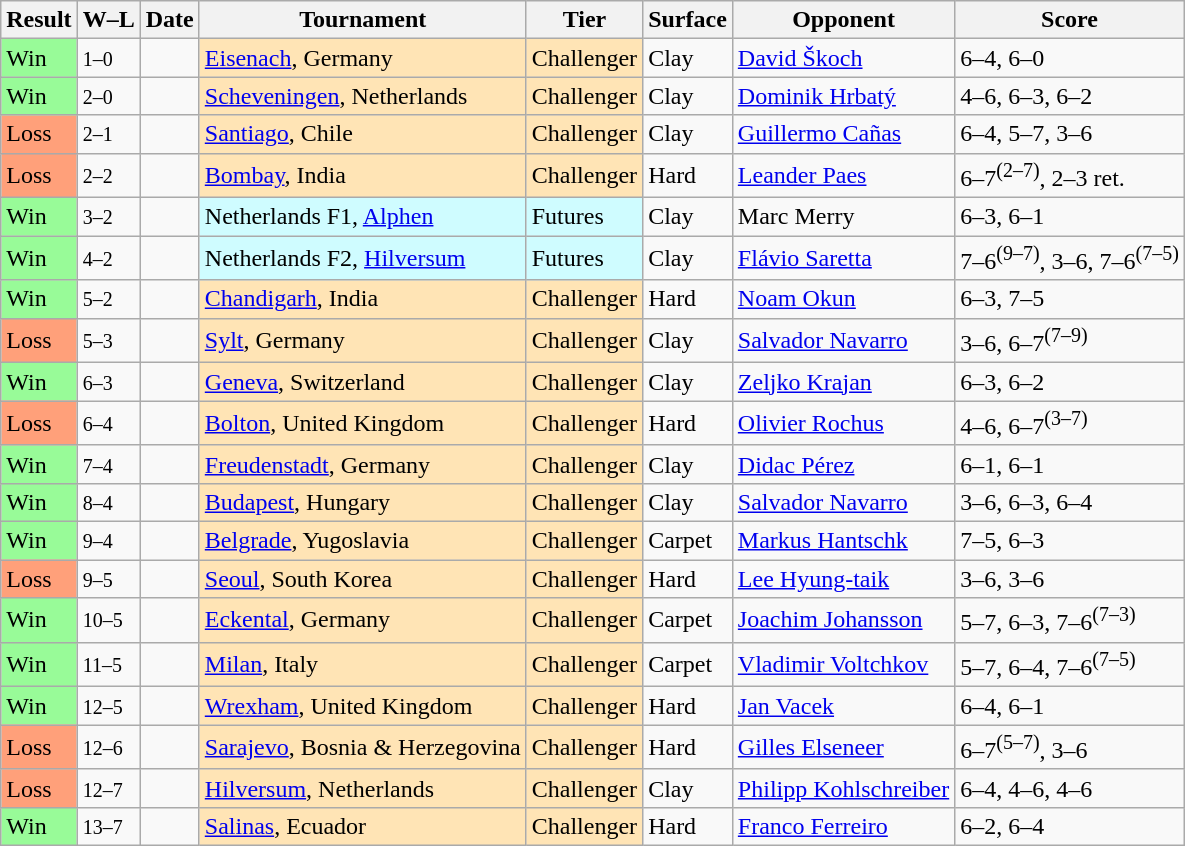<table class="sortable wikitable">
<tr>
<th>Result</th>
<th class="unsortable">W–L</th>
<th>Date</th>
<th>Tournament</th>
<th>Tier</th>
<th>Surface</th>
<th>Opponent</th>
<th class="unsortable">Score</th>
</tr>
<tr>
<td style="background:#98fb98;">Win</td>
<td><small>1–0</small></td>
<td></td>
<td style="background:moccasin;"><a href='#'>Eisenach</a>, Germany</td>
<td style="background:moccasin;">Challenger</td>
<td>Clay</td>
<td> <a href='#'>David Škoch</a></td>
<td>6–4, 6–0</td>
</tr>
<tr>
<td style="background:#98fb98;">Win</td>
<td><small>2–0</small></td>
<td></td>
<td style="background:moccasin;"><a href='#'>Scheveningen</a>, Netherlands</td>
<td style="background:moccasin;">Challenger</td>
<td>Clay</td>
<td> <a href='#'>Dominik Hrbatý</a></td>
<td>4–6, 6–3, 6–2</td>
</tr>
<tr>
<td style="background:#ffa07a;">Loss</td>
<td><small>2–1</small></td>
<td></td>
<td style="background:moccasin;"><a href='#'>Santiago</a>, Chile</td>
<td style="background:moccasin;">Challenger</td>
<td>Clay</td>
<td> <a href='#'>Guillermo Cañas</a></td>
<td>6–4, 5–7, 3–6</td>
</tr>
<tr>
<td style="background:#ffa07a;">Loss</td>
<td><small>2–2</small></td>
<td></td>
<td style="background:moccasin;"><a href='#'>Bombay</a>, India</td>
<td style="background:moccasin;">Challenger</td>
<td>Hard</td>
<td> <a href='#'>Leander Paes</a></td>
<td>6–7<sup>(2–7)</sup>, 2–3 ret.</td>
</tr>
<tr>
<td style="background:#98fb98;">Win</td>
<td><small>3–2</small></td>
<td></td>
<td style="background:#cffcff;">Netherlands F1, <a href='#'>Alphen</a></td>
<td style="background:#cffcff;">Futures</td>
<td>Clay</td>
<td> Marc Merry</td>
<td>6–3, 6–1</td>
</tr>
<tr>
<td style="background:#98fb98;">Win</td>
<td><small>4–2</small></td>
<td></td>
<td style="background:#cffcff;">Netherlands F2, <a href='#'>Hilversum</a></td>
<td style="background:#cffcff;">Futures</td>
<td>Clay</td>
<td> <a href='#'>Flávio Saretta</a></td>
<td>7–6<sup>(9–7)</sup>, 3–6, 7–6<sup>(7–5)</sup></td>
</tr>
<tr>
<td style="background:#98fb98;">Win</td>
<td><small>5–2</small></td>
<td></td>
<td style="background:moccasin;"><a href='#'>Chandigarh</a>, India</td>
<td style="background:moccasin;">Challenger</td>
<td>Hard</td>
<td> <a href='#'>Noam Okun</a></td>
<td>6–3, 7–5</td>
</tr>
<tr>
<td style="background:#ffa07a;">Loss</td>
<td><small>5–3</small></td>
<td></td>
<td style="background:moccasin;"><a href='#'>Sylt</a>, Germany</td>
<td style="background:moccasin;">Challenger</td>
<td>Clay</td>
<td> <a href='#'>Salvador Navarro</a></td>
<td>3–6, 6–7<sup>(7–9)</sup></td>
</tr>
<tr>
<td style="background:#98fb98;">Win</td>
<td><small>6–3</small></td>
<td></td>
<td style="background:moccasin;"><a href='#'>Geneva</a>, Switzerland</td>
<td style="background:moccasin;">Challenger</td>
<td>Clay</td>
<td> <a href='#'>Zeljko Krajan</a></td>
<td>6–3, 6–2</td>
</tr>
<tr>
<td style="background:#ffa07a;">Loss</td>
<td><small>6–4</small></td>
<td></td>
<td style="background:moccasin;"><a href='#'>Bolton</a>, United Kingdom</td>
<td style="background:moccasin;">Challenger</td>
<td>Hard</td>
<td> <a href='#'>Olivier Rochus</a></td>
<td>4–6, 6–7<sup>(3–7)</sup></td>
</tr>
<tr>
<td style="background:#98fb98;">Win</td>
<td><small>7–4</small></td>
<td></td>
<td style="background:moccasin;"><a href='#'>Freudenstadt</a>, Germany</td>
<td style="background:moccasin;">Challenger</td>
<td>Clay</td>
<td> <a href='#'>Didac Pérez</a></td>
<td>6–1, 6–1</td>
</tr>
<tr>
<td style="background:#98fb98;">Win</td>
<td><small>8–4</small></td>
<td></td>
<td style="background:moccasin;"><a href='#'>Budapest</a>, Hungary</td>
<td style="background:moccasin;">Challenger</td>
<td>Clay</td>
<td> <a href='#'>Salvador Navarro</a></td>
<td>3–6, 6–3, 6–4</td>
</tr>
<tr>
<td style="background:#98fb98;">Win</td>
<td><small>9–4</small></td>
<td></td>
<td style="background:moccasin;"><a href='#'>Belgrade</a>, Yugoslavia</td>
<td style="background:moccasin;">Challenger</td>
<td>Carpet</td>
<td> <a href='#'>Markus Hantschk</a></td>
<td>7–5, 6–3</td>
</tr>
<tr>
<td style="background:#ffa07a;">Loss</td>
<td><small>9–5</small></td>
<td></td>
<td style="background:moccasin;"><a href='#'>Seoul</a>, South Korea</td>
<td style="background:moccasin;">Challenger</td>
<td>Hard</td>
<td> <a href='#'>Lee Hyung-taik</a></td>
<td>3–6, 3–6</td>
</tr>
<tr>
<td style="background:#98fb98;">Win</td>
<td><small>10–5</small></td>
<td></td>
<td style="background:moccasin;"><a href='#'>Eckental</a>, Germany</td>
<td style="background:moccasin;">Challenger</td>
<td>Carpet</td>
<td> <a href='#'>Joachim Johansson</a></td>
<td>5–7, 6–3, 7–6<sup>(7–3)</sup></td>
</tr>
<tr>
<td style="background:#98fb98;">Win</td>
<td><small>11–5</small></td>
<td></td>
<td style="background:moccasin;"><a href='#'>Milan</a>, Italy</td>
<td style="background:moccasin;">Challenger</td>
<td>Carpet</td>
<td> <a href='#'>Vladimir Voltchkov</a></td>
<td>5–7, 6–4, 7–6<sup>(7–5)</sup></td>
</tr>
<tr>
<td style="background:#98fb98;">Win</td>
<td><small>12–5</small></td>
<td></td>
<td style="background:moccasin;"><a href='#'>Wrexham</a>, United Kingdom</td>
<td style="background:moccasin;">Challenger</td>
<td>Hard</td>
<td> <a href='#'>Jan Vacek</a></td>
<td>6–4, 6–1</td>
</tr>
<tr>
<td style="background:#ffa07a;">Loss</td>
<td><small>12–6</small></td>
<td></td>
<td style="background:moccasin;"><a href='#'>Sarajevo</a>, Bosnia & Herzegovina</td>
<td style="background:moccasin;">Challenger</td>
<td>Hard</td>
<td> <a href='#'>Gilles Elseneer</a></td>
<td>6–7<sup>(5–7)</sup>, 3–6</td>
</tr>
<tr>
<td style="background:#ffa07a;">Loss</td>
<td><small>12–7</small></td>
<td></td>
<td style="background:moccasin;"><a href='#'>Hilversum</a>, Netherlands</td>
<td style="background:moccasin;">Challenger</td>
<td>Clay</td>
<td> <a href='#'>Philipp Kohlschreiber</a></td>
<td>6–4, 4–6, 4–6</td>
</tr>
<tr>
<td style="background:#98fb98;">Win</td>
<td><small>13–7</small></td>
<td></td>
<td style="background:moccasin;"><a href='#'>Salinas</a>, Ecuador</td>
<td style="background:moccasin;">Challenger</td>
<td>Hard</td>
<td> <a href='#'>Franco Ferreiro</a></td>
<td>6–2, 6–4</td>
</tr>
</table>
